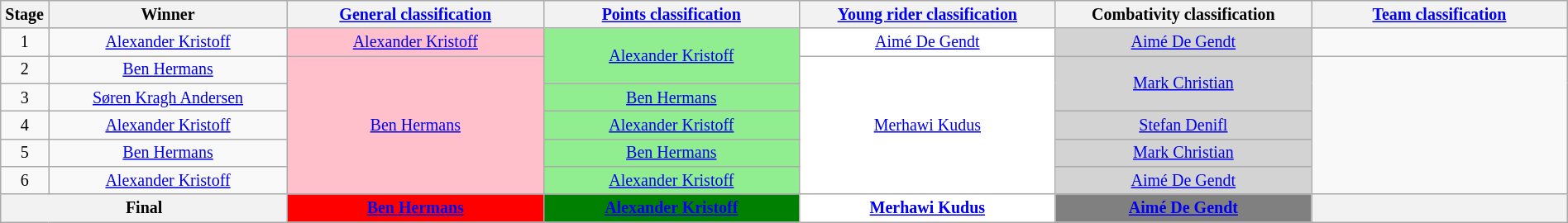<table class="wikitable" style="text-align: center; font-size:smaller; width: 100%">
<tr style="background-color: #efefef;">
<th style="width:1%">Stage</th>
<th style="width:14%">Winner</th>
<th style="width:15%"><a href='#'>General classification</a><br></th>
<th style="width:15%"><a href='#'>Points classification</a><br></th>
<th style="width:15%"><a href='#'>Young rider classification</a><br></th>
<th style="width:15%">Combativity classification<br></th>
<th style="width:15%"><a href='#'>Team classification</a></th>
</tr>
<tr>
<td>1</td>
<td><a href='#'>Alexander Kristoff</a></td>
<td style="background:pink;"><a href='#'>Alexander Kristoff</a></td>
<td style="background:lightgreen;" rowspan=2><a href='#'>Alexander Kristoff</a></td>
<td style="background:white;"><a href='#'>Aimé De Gendt</a></td>
<td style="background:lightgrey;"><a href='#'>Aimé De Gendt</a></td>
<td style="background:offwhite;"></td>
</tr>
<tr>
<td>2</td>
<td><a href='#'>Ben Hermans</a></td>
<td style="background:pink;" rowspan=5><a href='#'>Ben Hermans</a></td>
<td style="background:white;" rowspan=5><a href='#'>Merhawi Kudus</a></td>
<td style="background:lightgrey;" rowspan=2><a href='#'>Mark Christian</a></td>
<td style="background:offwhite;" rowspan=5></td>
</tr>
<tr>
<td>3</td>
<td><a href='#'>Søren Kragh Andersen</a></td>
<td style="background:lightgreen;"><a href='#'>Ben Hermans</a></td>
</tr>
<tr>
<td>4</td>
<td><a href='#'>Alexander Kristoff</a></td>
<td style="background:lightgreen;"><a href='#'>Alexander Kristoff</a></td>
<td style="background:lightgrey;"><a href='#'>Stefan Denifl</a></td>
</tr>
<tr>
<td>5</td>
<td><a href='#'>Ben Hermans</a></td>
<td style="background:lightgreen;"><a href='#'>Ben Hermans</a></td>
<td style="background:lightgrey;"><a href='#'>Mark Christian</a></td>
</tr>
<tr>
<td>6</td>
<td><a href='#'>Alexander Kristoff</a></td>
<td style="background:lightgreen;"><a href='#'>Alexander Kristoff</a></td>
<td style="background:lightgrey;"><a href='#'>Aimé De Gendt</a></td>
</tr>
<tr>
<th colspan=2>Final</th>
<th style="background:red;"><a href='#'>Ben Hermans</a></th>
<th style="background:green;"><a href='#'>Alexander Kristoff</a></th>
<th style="background:white;"><a href='#'>Merhawi Kudus</a></th>
<th style="background:grey;"><a href='#'>Aimé De Gendt</a></th>
<th></th>
</tr>
</table>
